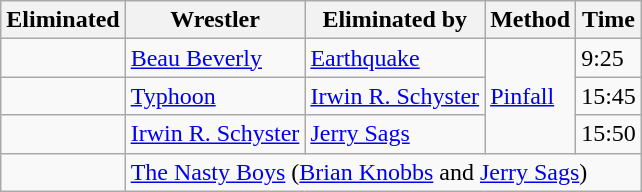<table class="wikitable sortable">
<tr>
<th>Eliminated</th>
<th>Wrestler</th>
<th>Eliminated by</th>
<th>Method</th>
<th>Time</th>
</tr>
<tr>
<td></td>
<td><a href='#'>Beau Beverly</a></td>
<td><a href='#'>Earthquake</a></td>
<td rowspan="3"><a href='#'>Pinfall</a></td>
<td>9:25</td>
</tr>
<tr>
<td></td>
<td><a href='#'>Typhoon</a></td>
<td><a href='#'>Irwin R. Schyster</a></td>
<td>15:45</td>
</tr>
<tr>
<td></td>
<td><a href='#'>Irwin R. Schyster</a></td>
<td><a href='#'>Jerry Sags</a></td>
<td>15:50</td>
</tr>
<tr>
<td></td>
<td colspan="4"><a href='#'>The Nasty Boys</a> (<a href='#'>Brian Knobbs</a> and <a href='#'>Jerry Sags</a>)</td>
</tr>
</table>
